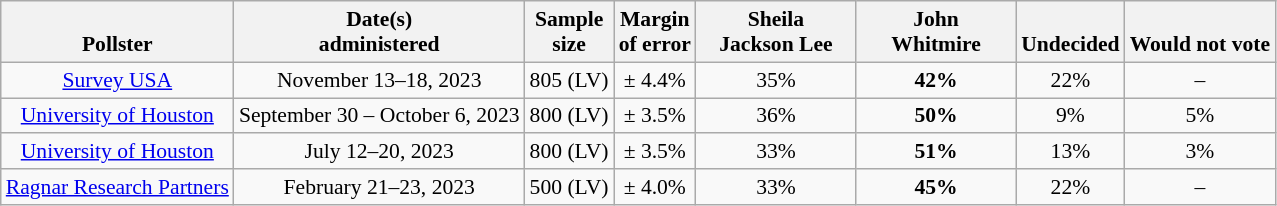<table class="wikitable" style="font-size:90%;text-align:center;">
<tr valign=bottom>
<th>Pollster</th>
<th>Date(s)<br>administered</th>
<th>Sample<br>size</th>
<th>Margin<br>of error</th>
<th style="width:100px;">Sheila<br>Jackson Lee</th>
<th style="width:100px;">John<br>Whitmire</th>
<th>Undecided</th>
<th>Would not vote</th>
</tr>
<tr>
<td><a href='#'>Survey USA</a></td>
<td>November 13–18, 2023</td>
<td>805 (LV)</td>
<td>± 4.4%</td>
<td>35%</td>
<td><strong>42%</strong></td>
<td>22%</td>
<td>–</td>
</tr>
<tr>
<td><a href='#'>University of Houston</a></td>
<td>September 30 – October 6, 2023</td>
<td>800 (LV)</td>
<td>± 3.5%</td>
<td>36%</td>
<td><strong>50%</strong></td>
<td>9%</td>
<td>5%</td>
</tr>
<tr>
<td><a href='#'>University of Houston</a></td>
<td>July 12–20, 2023</td>
<td>800 (LV)</td>
<td>± 3.5%</td>
<td>33%</td>
<td><strong>51%</strong></td>
<td>13%</td>
<td>3%</td>
</tr>
<tr>
<td><a href='#'>Ragnar Research Partners</a></td>
<td>February 21–23, 2023</td>
<td>500 (LV)</td>
<td>± 4.0%</td>
<td>33%</td>
<td><strong>45%</strong></td>
<td>22%</td>
<td>–</td>
</tr>
</table>
